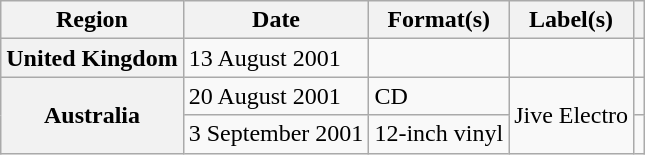<table class="wikitable plainrowheaders">
<tr>
<th scope="col">Region</th>
<th scope="col">Date</th>
<th scope="col">Format(s)</th>
<th scope="col">Label(s)</th>
<th scope="col"></th>
</tr>
<tr>
<th scope="row">United Kingdom</th>
<td>13 August 2001</td>
<td></td>
<td></td>
<td></td>
</tr>
<tr>
<th scope="row" rowspan="2">Australia</th>
<td>20 August 2001</td>
<td>CD</td>
<td rowspan="2">Jive Electro</td>
<td></td>
</tr>
<tr>
<td>3 September 2001</td>
<td>12-inch vinyl</td>
<td></td>
</tr>
</table>
